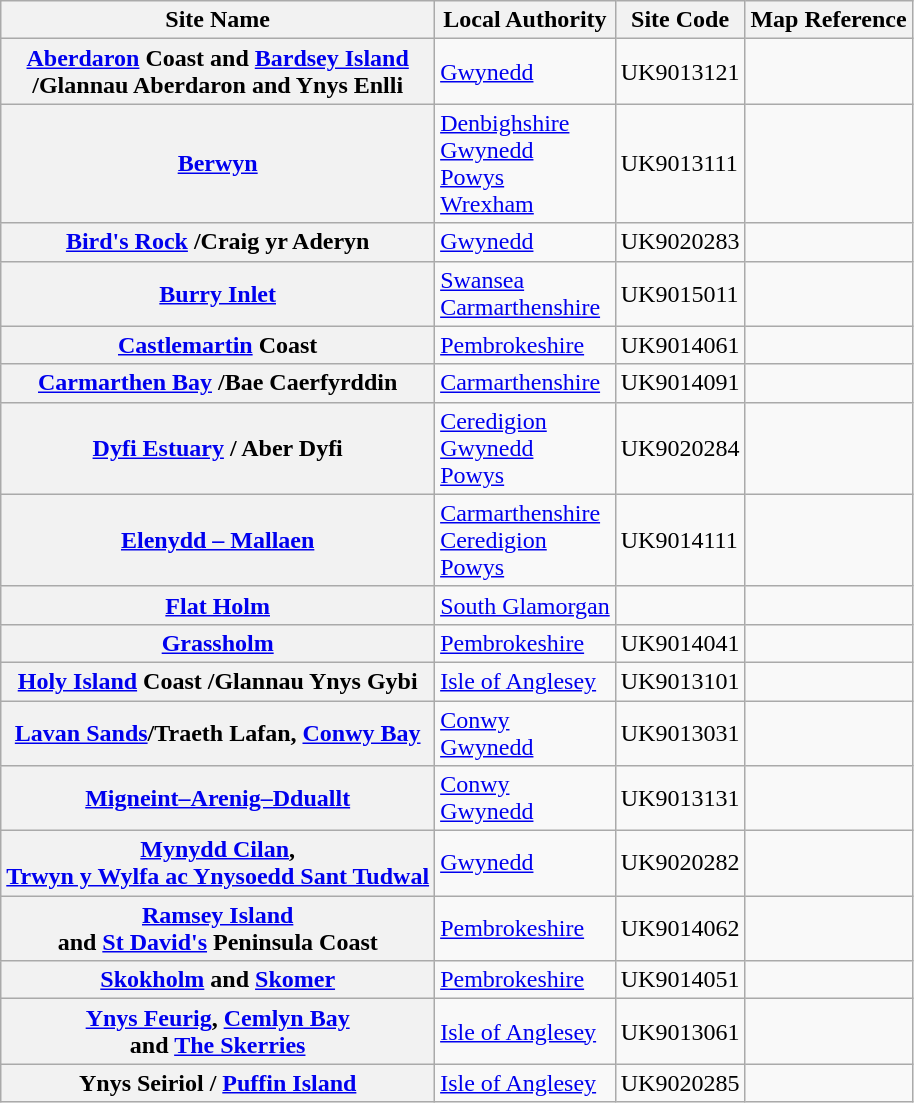<table class="wikitable sortable">
<tr>
<th>Site Name</th>
<th>Local Authority</th>
<th>Site Code</th>
<th>Map Reference</th>
</tr>
<tr>
<th><a href='#'>Aberdaron</a> Coast and <a href='#'>Bardsey Island</a><br>/Glannau Aberdaron and Ynys Enlli</th>
<td><a href='#'>Gwynedd</a></td>
<td>UK9013121</td>
<td></td>
</tr>
<tr>
<th><a href='#'>Berwyn</a></th>
<td><a href='#'>Denbighshire</a><br> <a href='#'>Gwynedd</a><br> <a href='#'>Powys</a><br>  <a href='#'>Wrexham</a></td>
<td>UK9013111</td>
<td></td>
</tr>
<tr>
<th><a href='#'>Bird's Rock</a> /Craig yr Aderyn</th>
<td><a href='#'>Gwynedd</a></td>
<td>UK9020283</td>
<td></td>
</tr>
<tr>
<th><a href='#'>Burry Inlet</a></th>
<td><a href='#'>Swansea</a><br> <a href='#'>Carmarthenshire</a></td>
<td>UK9015011</td>
<td></td>
</tr>
<tr>
<th><a href='#'>Castlemartin</a> Coast</th>
<td><a href='#'>Pembrokeshire</a></td>
<td>UK9014061</td>
<td></td>
</tr>
<tr>
<th><a href='#'>Carmarthen Bay</a> /Bae Caerfyrddin</th>
<td><a href='#'>Carmarthenshire</a></td>
<td>UK9014091</td>
<td></td>
</tr>
<tr>
<th><a href='#'>Dyfi Estuary</a> / Aber  Dyfi</th>
<td><a href='#'>Ceredigion</a><br> <a href='#'>Gwynedd</a><br> <a href='#'>Powys</a></td>
<td>UK9020284</td>
<td></td>
</tr>
<tr>
<th><a href='#'>Elenydd&nbsp;– Mallaen</a></th>
<td><a href='#'>Carmarthenshire</a><br> <a href='#'>Ceredigion</a><br> <a href='#'>Powys</a></td>
<td>UK9014111</td>
<td></td>
</tr>
<tr>
<th><a href='#'>Flat Holm</a></th>
<td><a href='#'>South Glamorgan</a></td>
<td></td>
<td></td>
</tr>
<tr>
<th><a href='#'>Grassholm</a></th>
<td><a href='#'>Pembrokeshire</a></td>
<td>UK9014041</td>
<td></td>
</tr>
<tr>
<th><a href='#'>Holy Island</a> Coast /Glannau Ynys Gybi</th>
<td><a href='#'>Isle of Anglesey</a></td>
<td>UK9013101</td>
<td></td>
</tr>
<tr>
<th><a href='#'>Lavan Sands</a>/Traeth Lafan, <a href='#'>Conwy Bay</a></th>
<td><a href='#'>Conwy</a><br> <a href='#'>Gwynedd</a></td>
<td>UK9013031</td>
<td></td>
</tr>
<tr>
<th><a href='#'>Migneint–Arenig–Dduallt</a></th>
<td><a href='#'>Conwy</a><br> <a href='#'>Gwynedd</a></td>
<td>UK9013131</td>
<td></td>
</tr>
<tr>
<th><a href='#'>Mynydd Cilan</a>,<br><a href='#'>Trwyn y Wylfa ac Ynysoedd Sant Tudwal</a></th>
<td><a href='#'>Gwynedd</a></td>
<td>UK9020282</td>
<td></td>
</tr>
<tr>
<th><a href='#'>Ramsey Island</a><br>and <a href='#'>St David's</a> Peninsula Coast</th>
<td><a href='#'>Pembrokeshire</a></td>
<td>UK9014062</td>
<td></td>
</tr>
<tr>
<th><a href='#'>Skokholm</a> and <a href='#'>Skomer</a></th>
<td><a href='#'>Pembrokeshire</a></td>
<td>UK9014051</td>
<td></td>
</tr>
<tr>
<th><a href='#'>Ynys Feurig</a>, <a href='#'>Cemlyn Bay</a><br>and <a href='#'>The Skerries</a></th>
<td><a href='#'>Isle of Anglesey</a></td>
<td>UK9013061</td>
<td></td>
</tr>
<tr>
<th>Ynys Seiriol / <a href='#'>Puffin Island</a></th>
<td><a href='#'>Isle of Anglesey</a></td>
<td>UK9020285</td>
<td></td>
</tr>
</table>
